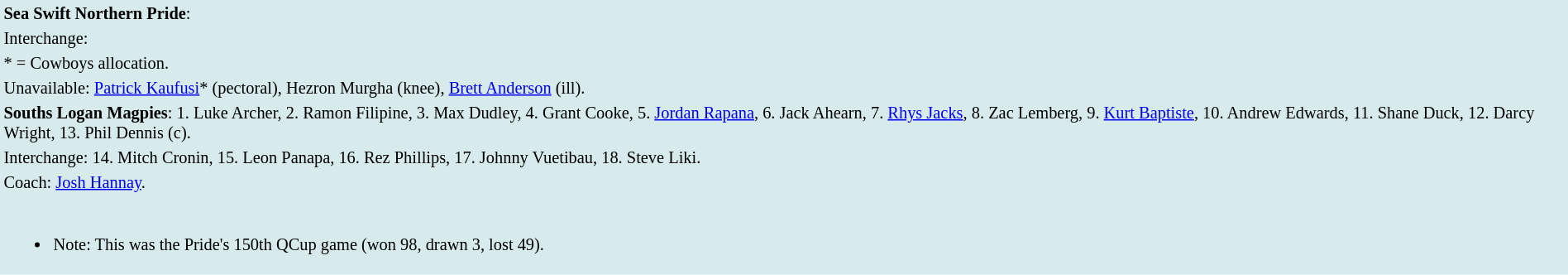<table style="background:#d7ebed; font-size:85%; width:100%;">
<tr>
<td><strong>Sea Swift Northern Pride</strong>:             </td>
</tr>
<tr>
<td>Interchange:    </td>
</tr>
<tr>
<td>* = Cowboys allocation.</td>
</tr>
<tr>
<td>Unavailable: <a href='#'>Patrick Kaufusi</a>* (pectoral), Hezron Murgha (knee), <a href='#'>Brett Anderson</a> (ill).</td>
</tr>
<tr>
<td><strong>Souths Logan Magpies</strong>: 1. Luke Archer, 2. Ramon Filipine, 3. Max Dudley, 4. Grant Cooke, 5. <a href='#'>Jordan Rapana</a>, 6. Jack Ahearn, 7. <a href='#'>Rhys Jacks</a>, 8. Zac Lemberg, 9. <a href='#'>Kurt Baptiste</a>, 10. Andrew Edwards, 11. Shane Duck, 12. Darcy Wright, 13. Phil Dennis (c).</td>
</tr>
<tr>
<td>Interchange: 14. Mitch Cronin, 15. Leon Panapa, 16. Rez Phillips, 17. Johnny Vuetibau, 18. Steve Liki.</td>
</tr>
<tr>
<td>Coach:  <a href='#'>Josh Hannay</a>.</td>
</tr>
<tr>
<td><br><ul><li>Note: This was the Pride's 150th QCup game (won 98, drawn 3, lost 49).</li></ul></td>
</tr>
</table>
